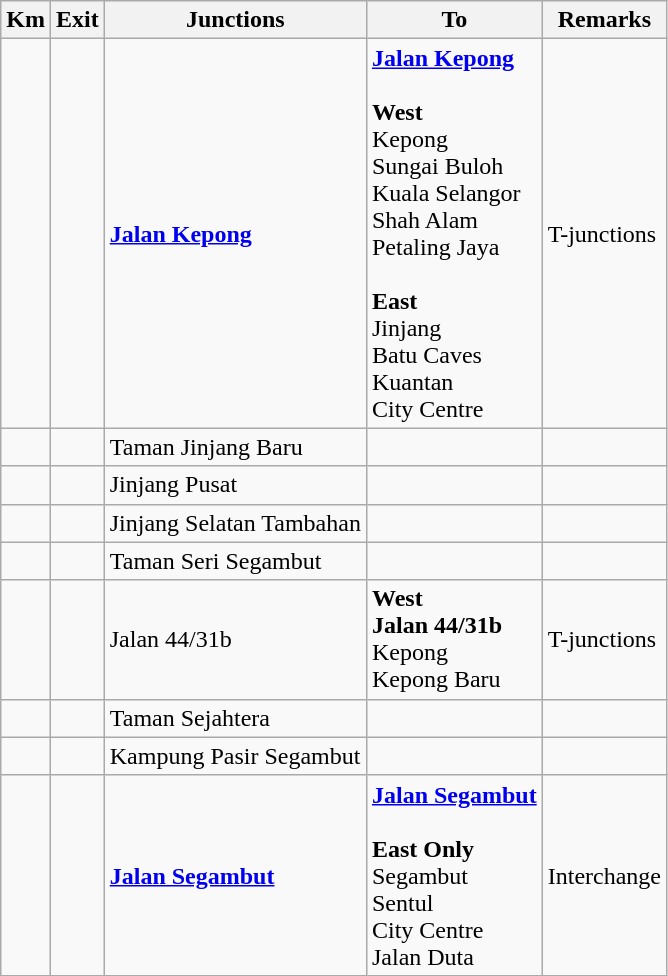<table class="wikitable">
<tr>
<th>Km</th>
<th>Exit</th>
<th>Junctions</th>
<th>To</th>
<th>Remarks</th>
</tr>
<tr>
<td></td>
<td></td>
<td> <strong><a href='#'>Jalan Kepong</a></strong></td>
<td> <strong><a href='#'>Jalan Kepong</a></strong><br><br><strong>West</strong><br> Kepong<br> Sungai Buloh<br> Kuala Selangor<br> Shah Alam<br> Petaling Jaya<br><br><strong>East</strong><br> Jinjang<br> Batu Caves<br>   Kuantan<br> City Centre</td>
<td>T-junctions</td>
</tr>
<tr>
<td></td>
<td></td>
<td>Taman Jinjang Baru</td>
<td></td>
<td></td>
</tr>
<tr>
<td></td>
<td></td>
<td>Jinjang Pusat</td>
<td></td>
<td></td>
</tr>
<tr>
<td></td>
<td></td>
<td>Jinjang Selatan Tambahan</td>
<td></td>
<td></td>
</tr>
<tr>
<td></td>
<td></td>
<td>Taman Seri Segambut</td>
<td></td>
<td></td>
</tr>
<tr>
<td></td>
<td></td>
<td>Jalan 44/31b</td>
<td><strong>West</strong><br><strong>Jalan 44/31b</strong><br>Kepong<br>Kepong Baru</td>
<td>T-junctions</td>
</tr>
<tr>
<td></td>
<td></td>
<td>Taman Sejahtera</td>
<td></td>
<td></td>
</tr>
<tr>
<td></td>
<td></td>
<td>Kampung Pasir Segambut</td>
<td></td>
<td></td>
</tr>
<tr>
<td></td>
<td></td>
<td><strong><a href='#'>Jalan Segambut</a></strong></td>
<td><strong><a href='#'>Jalan Segambut</a></strong><br><br><strong>East Only</strong><br>Segambut<br>Sentul<br>City Centre<br>Jalan Duta</td>
<td>Interchange</td>
</tr>
</table>
